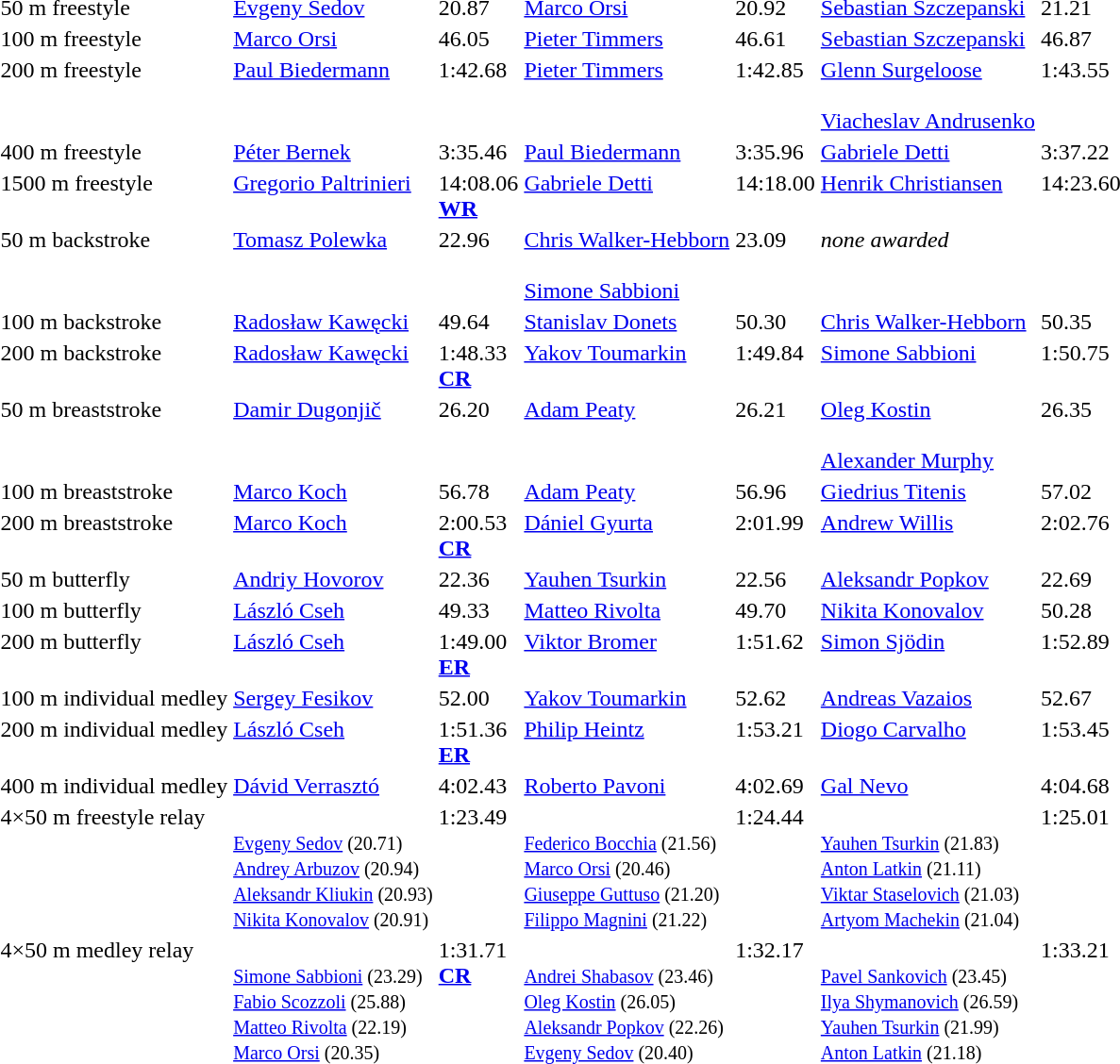<table>
<tr valign="top">
<td>50 m freestyle</td>
<td><a href='#'>Evgeny Sedov</a><br><small></small></td>
<td>20.87</td>
<td><a href='#'>Marco Orsi</a><br><small></small></td>
<td>20.92</td>
<td><a href='#'>Sebastian Szczepanski</a><br><small></small></td>
<td>21.21</td>
</tr>
<tr valign="top">
<td>100 m freestyle</td>
<td><a href='#'>Marco Orsi</a><br><small></small></td>
<td>46.05</td>
<td><a href='#'>Pieter Timmers</a><br><small></small></td>
<td>46.61</td>
<td><a href='#'>Sebastian Szczepanski</a><br><small></small></td>
<td>46.87</td>
</tr>
<tr valign="top">
<td>200 m freestyle</td>
<td><a href='#'>Paul Biedermann</a><br><small></small></td>
<td>1:42.68</td>
<td><a href='#'>Pieter Timmers</a><br><small></small></td>
<td>1:42.85</td>
<td><a href='#'>Glenn Surgeloose</a><br><small></small><br><a href='#'>Viacheslav Andrusenko</a><br><small></small></td>
<td>1:43.55</td>
</tr>
<tr valign="top">
<td>400 m freestyle</td>
<td><a href='#'>Péter Bernek</a><br><small></small></td>
<td>3:35.46</td>
<td><a href='#'>Paul Biedermann</a><br><small></small></td>
<td>3:35.96</td>
<td><a href='#'>Gabriele Detti</a><br><small></small></td>
<td>3:37.22</td>
</tr>
<tr valign="top">
<td>1500 m freestyle</td>
<td><a href='#'>Gregorio Paltrinieri</a><br><small></small></td>
<td>14:08.06 <br><strong><a href='#'>WR</a></strong></td>
<td><a href='#'>Gabriele Detti</a><br><small></small></td>
<td>14:18.00</td>
<td><a href='#'>Henrik Christiansen</a><br><small></small></td>
<td>14:23.60</td>
</tr>
<tr valign="top">
<td>50 m backstroke</td>
<td><a href='#'>Tomasz Polewka</a><br><small></small></td>
<td>22.96</td>
<td><a href='#'>Chris Walker-Hebborn</a><br><small></small><br><a href='#'>Simone Sabbioni</a><br><small></small></td>
<td>23.09</td>
<td><em>none awarded</em></td>
<td></td>
</tr>
<tr valign="top">
<td>100 m backstroke</td>
<td><a href='#'>Radosław Kawęcki</a><br><small></small></td>
<td>49.64</td>
<td><a href='#'>Stanislav Donets</a><br><small></small></td>
<td>50.30</td>
<td><a href='#'>Chris Walker-Hebborn</a><br><small></small></td>
<td>50.35</td>
</tr>
<tr valign="top">
<td>200 m backstroke</td>
<td><a href='#'>Radosław Kawęcki</a><br><small></small></td>
<td>1:48.33 <br><strong><a href='#'>CR</a></strong></td>
<td><a href='#'>Yakov Toumarkin</a><br><small></small></td>
<td>1:49.84</td>
<td><a href='#'>Simone Sabbioni</a><br><small></small></td>
<td>1:50.75</td>
</tr>
<tr valign="top">
<td>50 m breaststroke</td>
<td><a href='#'>Damir Dugonjič</a><br><small></small></td>
<td>26.20</td>
<td><a href='#'>Adam Peaty</a><br><small></small></td>
<td>26.21</td>
<td><a href='#'>Oleg Kostin</a><br><small></small><br><a href='#'>Alexander Murphy</a><br><small></small></td>
<td>26.35</td>
</tr>
<tr valign="top">
<td>100 m breaststroke</td>
<td><a href='#'>Marco Koch</a><br><small></small></td>
<td>56.78</td>
<td><a href='#'>Adam Peaty</a><br><small></small></td>
<td>56.96</td>
<td><a href='#'>Giedrius Titenis</a><br><small></small></td>
<td>57.02</td>
</tr>
<tr valign="top">
<td>200 m breaststroke</td>
<td><a href='#'>Marco Koch</a><br><small></small></td>
<td>2:00.53 <br><strong><a href='#'>CR</a></strong></td>
<td><a href='#'>Dániel Gyurta</a><br><small></small></td>
<td>2:01.99</td>
<td><a href='#'>Andrew Willis</a><br><small></small></td>
<td>2:02.76</td>
</tr>
<tr valign="top">
<td>50 m butterfly</td>
<td><a href='#'>Andriy Hovorov</a><br><small></small></td>
<td>22.36</td>
<td><a href='#'>Yauhen Tsurkin</a><br><small></small></td>
<td>22.56</td>
<td><a href='#'>Aleksandr Popkov</a><br><small></small></td>
<td>22.69</td>
</tr>
<tr valign="top">
<td>100 m butterfly</td>
<td><a href='#'>László Cseh</a><br><small></small></td>
<td>49.33</td>
<td><a href='#'>Matteo Rivolta</a><br><small></small></td>
<td>49.70</td>
<td><a href='#'>Nikita Konovalov</a><br><small></small></td>
<td>50.28</td>
</tr>
<tr valign="top">
<td>200 m butterfly</td>
<td><a href='#'>László Cseh</a><br><small></small></td>
<td>1:49.00 <br><strong><a href='#'>ER</a></strong></td>
<td><a href='#'>Viktor Bromer</a><br><small></small></td>
<td>1:51.62</td>
<td><a href='#'>Simon Sjödin</a><br><small></small></td>
<td>1:52.89</td>
</tr>
<tr valign="top">
<td>100 m individual medley</td>
<td><a href='#'>Sergey Fesikov</a><br><small></small></td>
<td>52.00</td>
<td><a href='#'>Yakov Toumarkin</a><br><small></small></td>
<td>52.62</td>
<td><a href='#'>Andreas Vazaios</a><br><small></small></td>
<td>52.67</td>
</tr>
<tr valign="top">
<td>200 m individual medley</td>
<td><a href='#'>László Cseh</a><br><small></small></td>
<td>1:51.36 <br><strong><a href='#'>ER</a></strong></td>
<td><a href='#'>Philip Heintz</a><br><small></small></td>
<td>1:53.21</td>
<td><a href='#'>Diogo Carvalho</a><br><small></small></td>
<td>1:53.45</td>
</tr>
<tr valign="top">
<td>400 m individual medley</td>
<td><a href='#'>Dávid Verrasztó</a><br><small></small></td>
<td>4:02.43</td>
<td><a href='#'>Roberto Pavoni</a><br><small></small></td>
<td>4:02.69</td>
<td><a href='#'>Gal Nevo</a><br><small></small></td>
<td>4:04.68</td>
</tr>
<tr valign="top">
<td>4×50 m freestyle relay</td>
<td><br><small><a href='#'>Evgeny Sedov</a> (20.71)<br><a href='#'>Andrey Arbuzov</a> (20.94)<br><a href='#'>Aleksandr Kliukin</a> (20.93)<br><a href='#'>Nikita Konovalov</a> (20.91)</small></td>
<td>1:23.49</td>
<td><br><small><a href='#'>Federico Bocchia</a> (21.56)<br><a href='#'>Marco Orsi</a> (20.46)<br><a href='#'>Giuseppe Guttuso</a> (21.20)<br><a href='#'>Filippo Magnini</a> (21.22)</small></td>
<td>1:24.44</td>
<td><br><small><a href='#'>Yauhen Tsurkin</a> (21.83)<br><a href='#'>Anton Latkin</a> (21.11)<br><a href='#'>Viktar Staselovich</a> (21.03)<br><a href='#'>Artyom Machekin</a> (21.04)</small></td>
<td>1:25.01</td>
</tr>
<tr valign="top">
<td>4×50 m medley relay</td>
<td><br><small><a href='#'>Simone Sabbioni</a> (23.29)<br><a href='#'>Fabio Scozzoli</a> (25.88)<br><a href='#'>Matteo Rivolta</a> (22.19)<br><a href='#'>Marco Orsi</a> (20.35)</small></td>
<td>1:31.71 <br><strong><a href='#'>CR</a></strong></td>
<td><br><small><a href='#'>Andrei Shabasov</a> (23.46)<br><a href='#'>Oleg Kostin</a> (26.05)<br><a href='#'>Aleksandr Popkov</a> (22.26)<br><a href='#'>Evgeny Sedov</a> (20.40)</small></td>
<td>1:32.17</td>
<td><br><small><a href='#'>Pavel Sankovich</a> (23.45)<br><a href='#'>Ilya Shymanovich</a> (26.59)<br><a href='#'>Yauhen Tsurkin</a> (21.99)<br><a href='#'>Anton Latkin</a> (21.18)</small></td>
<td>1:33.21</td>
</tr>
</table>
